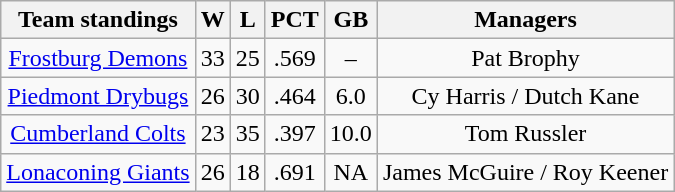<table class="wikitable">
<tr>
<th>Team standings</th>
<th>W</th>
<th>L</th>
<th>PCT</th>
<th>GB</th>
<th>Managers</th>
</tr>
<tr align=center>
<td><a href='#'>Frostburg Demons</a></td>
<td>33</td>
<td>25</td>
<td>.569</td>
<td>–</td>
<td>Pat Brophy</td>
</tr>
<tr align=center>
<td><a href='#'>Piedmont Drybugs</a></td>
<td>26</td>
<td>30</td>
<td>.464</td>
<td>6.0</td>
<td>Cy Harris / Dutch Kane</td>
</tr>
<tr align=center>
<td><a href='#'>Cumberland Colts</a></td>
<td>23</td>
<td>35</td>
<td>.397</td>
<td>10.0</td>
<td>Tom Russler</td>
</tr>
<tr align=center>
<td><a href='#'>Lonaconing Giants</a></td>
<td>26</td>
<td>18</td>
<td>.691</td>
<td>NA</td>
<td>James McGuire / Roy Keener</td>
</tr>
</table>
